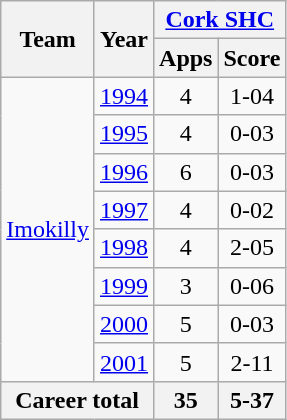<table class="wikitable" style="text-align:center">
<tr>
<th rowspan="2">Team</th>
<th rowspan="2">Year</th>
<th colspan="2"><a href='#'>Cork SHC</a></th>
</tr>
<tr>
<th>Apps</th>
<th>Score</th>
</tr>
<tr>
<td rowspan="8"><a href='#'>Imokilly</a></td>
<td><a href='#'>1994</a></td>
<td>4</td>
<td>1-04</td>
</tr>
<tr>
<td><a href='#'>1995</a></td>
<td>4</td>
<td>0-03</td>
</tr>
<tr>
<td><a href='#'>1996</a></td>
<td>6</td>
<td>0-03</td>
</tr>
<tr>
<td><a href='#'>1997</a></td>
<td>4</td>
<td>0-02</td>
</tr>
<tr>
<td><a href='#'>1998</a></td>
<td>4</td>
<td>2-05</td>
</tr>
<tr>
<td><a href='#'>1999</a></td>
<td>3</td>
<td>0-06</td>
</tr>
<tr>
<td><a href='#'>2000</a></td>
<td>5</td>
<td>0-03</td>
</tr>
<tr>
<td><a href='#'>2001</a></td>
<td>5</td>
<td>2-11</td>
</tr>
<tr>
<th colspan="2">Career total</th>
<th>35</th>
<th>5-37</th>
</tr>
</table>
